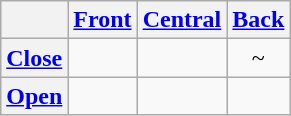<table class="wikitable" style="text-align:center">
<tr>
<th></th>
<th><a href='#'>Front</a></th>
<th><a href='#'>Central</a></th>
<th><a href='#'>Back</a></th>
</tr>
<tr align="center">
<th><a href='#'>Close</a></th>
<td></td>
<td></td>
<td> ~ </td>
</tr>
<tr align="center">
<th><a href='#'>Open</a></th>
<td></td>
<td></td>
<td></td>
</tr>
</table>
